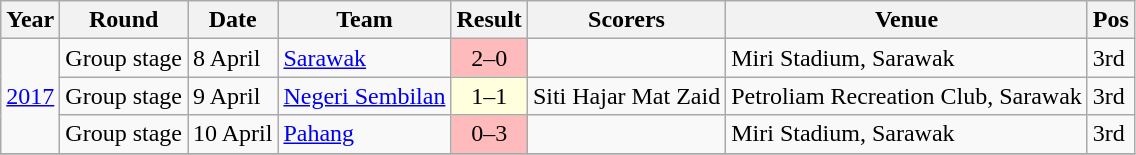<table class="wikitable">
<tr>
<th>Year</th>
<th>Round</th>
<th>Date</th>
<th>Team</th>
<th>Result</th>
<th>Scorers</th>
<th>Venue</th>
<th>Pos</th>
</tr>
<tr>
<td rowspan="3"><a href='#'>2017</a></td>
<td>Group stage</td>
<td>8 April</td>
<td> <a href='#'>Sarawak</a></td>
<td bgcolor="#ffbbbb" style="text-align:center;">2–0</td>
<td></td>
<td>Miri Stadium, Sarawak</td>
<td>3rd</td>
</tr>
<tr>
<td>Group stage</td>
<td>9 April</td>
<td> <a href='#'>Negeri Sembilan</a></td>
<td bgcolor="#ffffdd" style="text-align:center;">1–1</td>
<td>Siti Hajar Mat Zaid</td>
<td>Petroliam Recreation Club, Sarawak</td>
<td>3rd</td>
</tr>
<tr>
<td>Group stage</td>
<td>10 April</td>
<td> <a href='#'>Pahang</a></td>
<td bgcolor="#ffbbbb" style="text-align:center;">0–3</td>
<td></td>
<td>Miri Stadium, Sarawak</td>
<td>3rd</td>
</tr>
<tr>
</tr>
</table>
